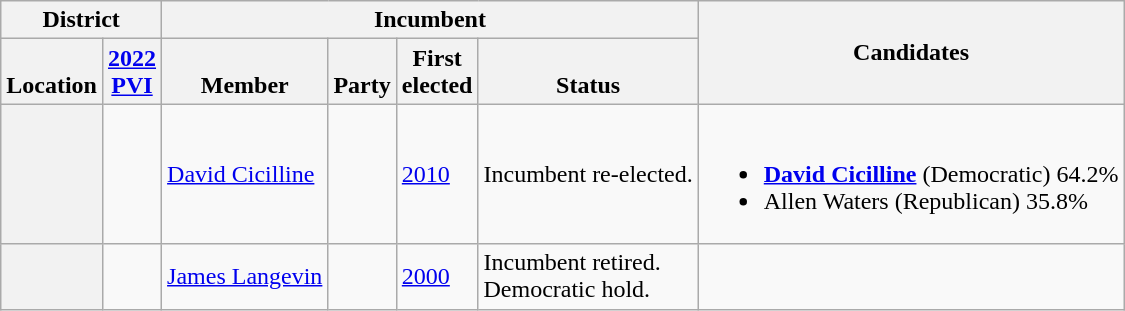<table class="wikitable sortable">
<tr>
<th colspan=2>District</th>
<th colspan=4>Incumbent</th>
<th rowspan=2 class="unsortable">Candidates</th>
</tr>
<tr valign=bottom>
<th>Location</th>
<th><a href='#'>2022<br>PVI</a></th>
<th>Member</th>
<th>Party</th>
<th>First<br>elected</th>
<th>Status</th>
</tr>
<tr>
<th></th>
<td></td>
<td><a href='#'>David Cicilline</a></td>
<td></td>
<td><a href='#'>2010</a></td>
<td>Incumbent re-elected.</td>
<td nowrap><br><ul><li> <strong><a href='#'>David Cicilline</a></strong> (Democratic) 64.2%</li><li>Allen Waters (Republican) 35.8%</li></ul></td>
</tr>
<tr>
<th></th>
<td></td>
<td><a href='#'>James Langevin</a></td>
<td></td>
<td><a href='#'>2000</a></td>
<td>Incumbent retired.<br>Democratic hold.</td>
<td nowrap></td>
</tr>
</table>
